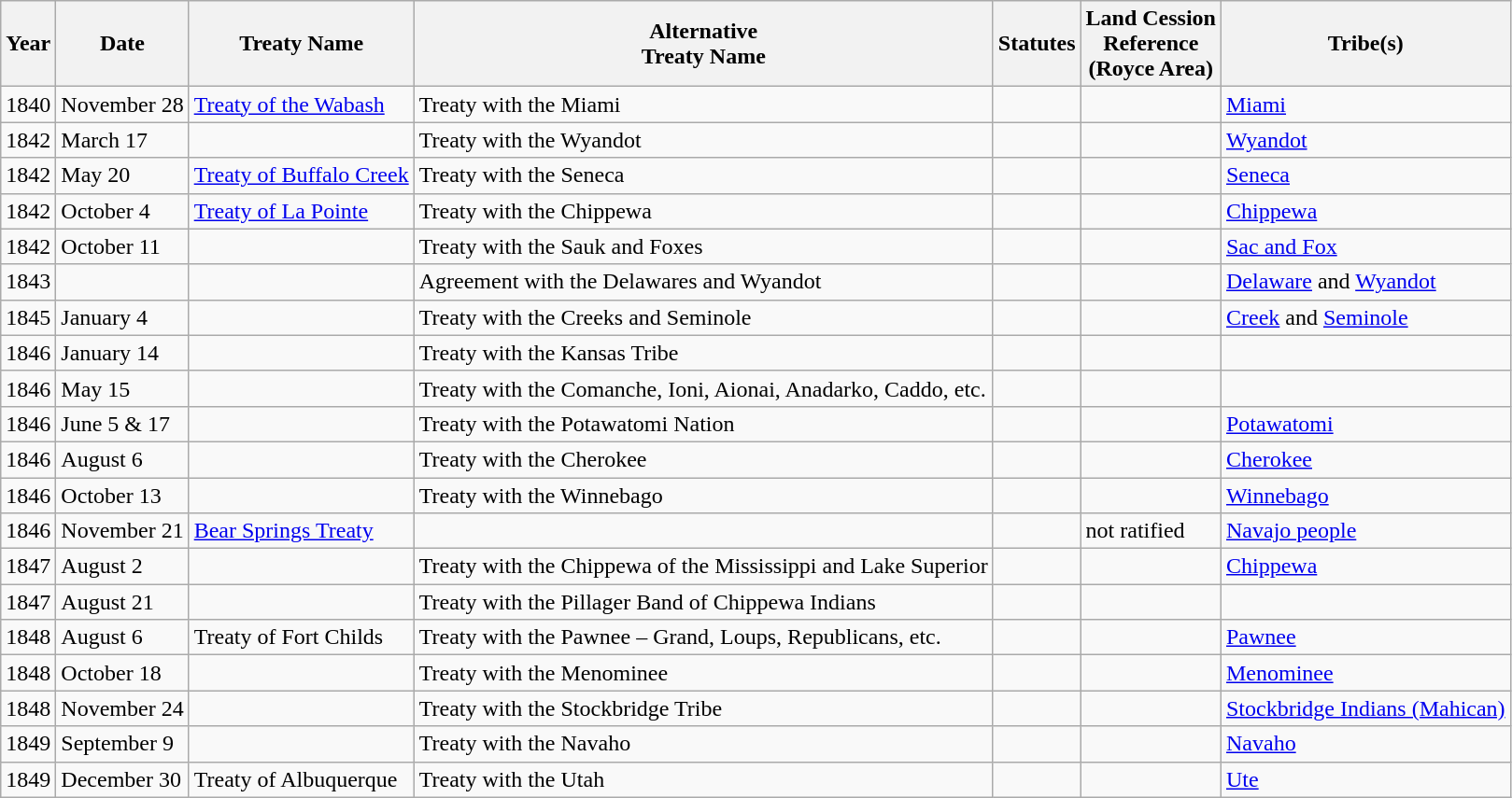<table class="wikitable">
<tr>
<th>Year</th>
<th>Date<br></th>
<th>Treaty Name <br></th>
<th>Alternative<br>Treaty Name</th>
<th>Statutes</th>
<th>Land Cession<br>Reference<br>(Royce Area)</th>
<th>Tribe(s)</th>
</tr>
<tr>
<td>1840</td>
<td>November 28</td>
<td><a href='#'>Treaty of the Wabash</a></td>
<td>Treaty with the Miami</td>
<td></td>
<td></td>
<td><a href='#'>Miami</a></td>
</tr>
<tr>
<td>1842</td>
<td>March 17</td>
<td></td>
<td>Treaty with the Wyandot</td>
<td></td>
<td></td>
<td><a href='#'>Wyandot</a></td>
</tr>
<tr>
<td>1842</td>
<td>May 20</td>
<td><a href='#'>Treaty of Buffalo Creek</a></td>
<td>Treaty with the Seneca</td>
<td></td>
<td></td>
<td><a href='#'>Seneca</a></td>
</tr>
<tr>
<td>1842</td>
<td>October 4</td>
<td><a href='#'>Treaty of La Pointe</a></td>
<td>Treaty with the Chippewa</td>
<td></td>
<td></td>
<td><a href='#'>Chippewa</a></td>
</tr>
<tr>
<td>1842</td>
<td>October 11</td>
<td></td>
<td>Treaty with the Sauk and Foxes</td>
<td></td>
<td></td>
<td><a href='#'>Sac and Fox</a></td>
</tr>
<tr>
<td>1843</td>
<td></td>
<td></td>
<td>Agreement with the Delawares and Wyandot</td>
<td></td>
<td></td>
<td><a href='#'>Delaware</a> and <a href='#'>Wyandot</a></td>
</tr>
<tr>
<td>1845</td>
<td>January 4</td>
<td></td>
<td>Treaty with the Creeks and Seminole</td>
<td></td>
<td></td>
<td><a href='#'>Creek</a> and <a href='#'>Seminole</a></td>
</tr>
<tr>
<td>1846</td>
<td>January 14</td>
<td></td>
<td>Treaty with the Kansas Tribe</td>
<td></td>
<td></td>
<td></td>
</tr>
<tr>
<td>1846</td>
<td>May 15</td>
<td></td>
<td>Treaty with the Comanche, Ioni, Aionai, Anadarko, Caddo, etc.</td>
<td></td>
<td></td>
<td></td>
</tr>
<tr>
<td>1846</td>
<td>June 5 & 17</td>
<td></td>
<td>Treaty with the Potawatomi Nation</td>
<td></td>
<td></td>
<td><a href='#'>Potawatomi</a></td>
</tr>
<tr>
<td>1846</td>
<td>August 6</td>
<td></td>
<td>Treaty with the Cherokee</td>
<td></td>
<td></td>
<td><a href='#'>Cherokee</a></td>
</tr>
<tr>
<td>1846</td>
<td>October 13</td>
<td></td>
<td>Treaty with the Winnebago</td>
<td></td>
<td></td>
<td><a href='#'>Winnebago</a></td>
</tr>
<tr>
<td>1846</td>
<td>November 21</td>
<td><a href='#'>Bear Springs Treaty</a></td>
<td></td>
<td></td>
<td>not ratified</td>
<td><a href='#'>Navajo people</a></td>
</tr>
<tr>
<td>1847</td>
<td>August 2</td>
<td></td>
<td>Treaty with the Chippewa of the Mississippi and Lake Superior</td>
<td></td>
<td></td>
<td><a href='#'>Chippewa</a></td>
</tr>
<tr>
<td>1847</td>
<td>August 21</td>
<td></td>
<td>Treaty with the Pillager Band of Chippewa Indians</td>
<td></td>
<td></td>
<td></td>
</tr>
<tr>
<td>1848</td>
<td>August 6</td>
<td>Treaty of Fort Childs</td>
<td>Treaty with the Pawnee – Grand, Loups, Republicans, etc.</td>
<td></td>
<td></td>
<td><a href='#'>Pawnee</a></td>
</tr>
<tr>
<td>1848</td>
<td>October 18</td>
<td></td>
<td>Treaty with the Menominee</td>
<td></td>
<td></td>
<td><a href='#'>Menominee</a></td>
</tr>
<tr>
<td>1848</td>
<td>November 24</td>
<td></td>
<td>Treaty with the Stockbridge Tribe</td>
<td></td>
<td></td>
<td><a href='#'>Stockbridge Indians (Mahican)</a></td>
</tr>
<tr>
<td>1849</td>
<td>September 9</td>
<td></td>
<td>Treaty with the Navaho</td>
<td></td>
<td></td>
<td><a href='#'>Navaho</a></td>
</tr>
<tr>
<td>1849</td>
<td>December 30</td>
<td>Treaty of Albuquerque</td>
<td>Treaty with the Utah</td>
<td></td>
<td></td>
<td><a href='#'>Ute</a></td>
</tr>
</table>
